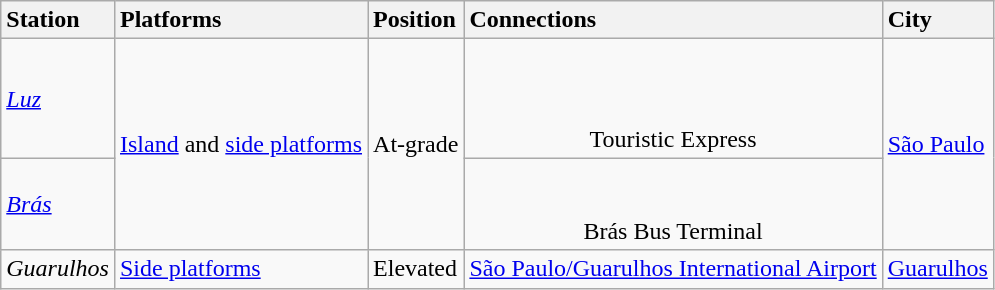<table class="wikitable">
<tr>
<th style="text-align:left;">Station</th>
<th style="text-align:left;">Platforms</th>
<th style="text-align:left;">Position</th>
<th style="text-align:left;">Connections</th>
<th style="text-align:left;">City</th>
</tr>
<tr>
<td style="text-align:left;"><em><a href='#'>Luz</a></em></td>
<td rowspan="2" style="text-align:left;"><a href='#'>Island</a> and <a href='#'>side platforms</a></td>
<td rowspan="2" style="text-align:left;">At-grade</td>
<td style="text-align:center;"> <br> <br>   <br> Touristic Express</td>
<td rowspan="2" style="text-align:left;"><a href='#'>São Paulo</a></td>
</tr>
<tr>
<td style="text-align:left;"><em><a href='#'>Brás</a></em></td>
<td style="text-align:center;"> <br>    <br>  Brás Bus Terminal</td>
</tr>
<tr>
<td style="text-align:left;"><em>Guarulhos</em></td>
<td style="text-align:left;"><a href='#'>Side platforms</a></td>
<td style="text-align:left;">Elevated</td>
<td style="text-align:center;"> <a href='#'>São Paulo/Guarulhos International Airport</a></td>
<td style="text-align:left;"><a href='#'>Guarulhos</a></td>
</tr>
</table>
